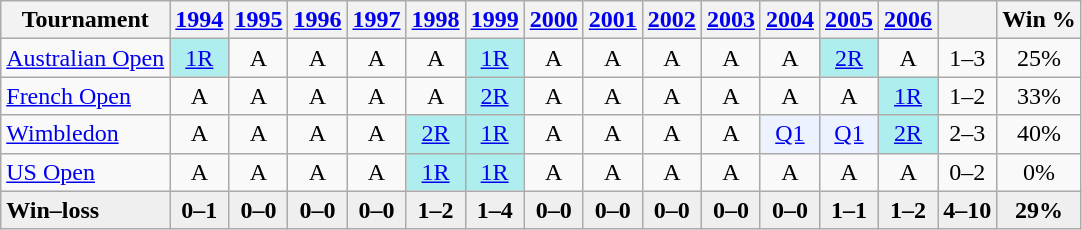<table class="wikitable" style="text-align:center;">
<tr>
<th>Tournament</th>
<th><a href='#'>1994</a></th>
<th><a href='#'>1995</a></th>
<th><a href='#'>1996</a></th>
<th><a href='#'>1997</a></th>
<th><a href='#'>1998</a></th>
<th><a href='#'>1999</a></th>
<th><a href='#'>2000</a></th>
<th><a href='#'>2001</a></th>
<th><a href='#'>2002</a></th>
<th><a href='#'>2003</a></th>
<th><a href='#'>2004</a></th>
<th><a href='#'>2005</a></th>
<th><a href='#'>2006</a></th>
<th></th>
<th>Win %</th>
</tr>
<tr>
<td style="text-align:left;"><a href='#'>Australian Open</a></td>
<td style="background:#afeeee;"><a href='#'>1R</a></td>
<td>A</td>
<td>A</td>
<td>A</td>
<td>A</td>
<td style="background:#afeeee;"><a href='#'>1R</a></td>
<td>A</td>
<td>A</td>
<td>A</td>
<td>A</td>
<td>A</td>
<td style="background:#afeeee;"><a href='#'>2R</a></td>
<td>A</td>
<td>1–3</td>
<td>25%</td>
</tr>
<tr>
<td style="text-align:left;"><a href='#'>French Open</a></td>
<td>A</td>
<td>A</td>
<td>A</td>
<td>A</td>
<td>A</td>
<td style="background:#afeeee;"><a href='#'>2R</a></td>
<td>A</td>
<td>A</td>
<td>A</td>
<td>A</td>
<td>A</td>
<td>A</td>
<td style="background:#afeeee;"><a href='#'>1R</a></td>
<td>1–2</td>
<td>33%</td>
</tr>
<tr>
<td style="text-align:left;"><a href='#'>Wimbledon</a></td>
<td>A</td>
<td>A</td>
<td>A</td>
<td>A</td>
<td style="background:#afeeee;"><a href='#'>2R</a></td>
<td style="background:#afeeee;"><a href='#'>1R</a></td>
<td>A</td>
<td>A</td>
<td>A</td>
<td>A</td>
<td style="background:#ecf2ff;"><a href='#'>Q1</a></td>
<td style="background:#ecf2ff;"><a href='#'>Q1</a></td>
<td style="background:#afeeee;"><a href='#'>2R</a></td>
<td>2–3</td>
<td>40%</td>
</tr>
<tr>
<td style="text-align:left;"><a href='#'>US Open</a></td>
<td>A</td>
<td>A</td>
<td>A</td>
<td>A</td>
<td style="background:#afeeee;"><a href='#'>1R</a></td>
<td style="background:#afeeee;"><a href='#'>1R</a></td>
<td>A</td>
<td>A</td>
<td>A</td>
<td>A</td>
<td>A</td>
<td>A</td>
<td>A</td>
<td>0–2</td>
<td>0%</td>
</tr>
<tr style="font-weight:bold; background:#efefef;">
<td style="text-align:left;">Win–loss</td>
<td>0–1</td>
<td>0–0</td>
<td>0–0</td>
<td>0–0</td>
<td>1–2</td>
<td>1–4</td>
<td>0–0</td>
<td>0–0</td>
<td>0–0</td>
<td>0–0</td>
<td>0–0</td>
<td>1–1</td>
<td>1–2</td>
<td>4–10</td>
<td>29%</td>
</tr>
</table>
